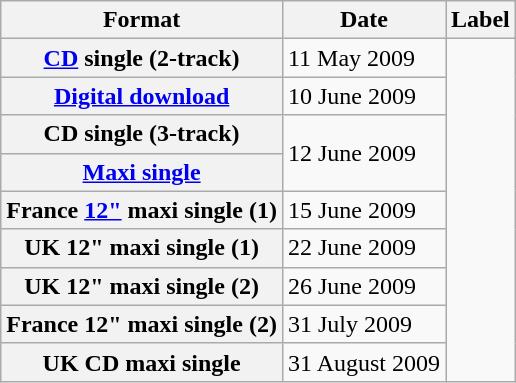<table class="wikitable plainrowheaders">
<tr>
<th scope="col">Format</th>
<th scope="col">Date</th>
<th scope="col">Label</th>
</tr>
<tr>
<th scope="row"><a href='#'>CD</a> single (2-track)</th>
<td>11 May 2009</td>
<td rowspan="9"></td>
</tr>
<tr>
<th scope="row"><a href='#'>Digital download</a></th>
<td>10 June 2009</td>
</tr>
<tr>
<th scope="row">CD single (3-track)</th>
<td rowspan="2">12 June 2009</td>
</tr>
<tr>
<th scope="row"><a href='#'>Maxi single</a></th>
</tr>
<tr>
<th scope="row">France <a href='#'>12"</a> maxi single (1)</th>
<td>15 June 2009</td>
</tr>
<tr>
<th scope="row">UK 12" maxi single (1)</th>
<td>22 June 2009</td>
</tr>
<tr>
<th scope="row">UK 12" maxi single (2)</th>
<td>26 June 2009</td>
</tr>
<tr>
<th scope="row">France 12" maxi single (2)</th>
<td>31 July 2009</td>
</tr>
<tr>
<th scope="row">UK CD maxi single</th>
<td>31 August 2009</td>
</tr>
</table>
